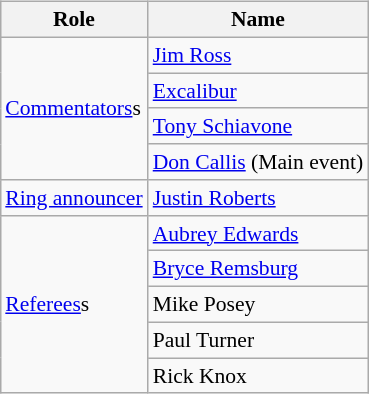<table class=wikitable style="font-size:90%; margin: 0.5em 0 0.5em 1em; float: right; clear: right;">
<tr>
<th>Role</th>
<th>Name</th>
</tr>
<tr>
<td rowspan=4><a href='#'>Commentators</a>s</td>
<td><a href='#'>Jim Ross</a></td>
</tr>
<tr>
<td><a href='#'>Excalibur</a></td>
</tr>
<tr>
<td><a href='#'>Tony Schiavone</a></td>
</tr>
<tr>
<td><a href='#'>Don Callis</a> (Main event)</td>
</tr>
<tr>
<td><a href='#'>Ring announcer</a></td>
<td><a href='#'>Justin Roberts</a></td>
</tr>
<tr>
<td rowspan=5><a href='#'>Referees</a>s</td>
<td><a href='#'>Aubrey Edwards</a></td>
</tr>
<tr>
<td><a href='#'>Bryce Remsburg</a></td>
</tr>
<tr>
<td>Mike Posey</td>
</tr>
<tr>
<td>Paul Turner</td>
</tr>
<tr>
<td>Rick Knox</td>
</tr>
</table>
